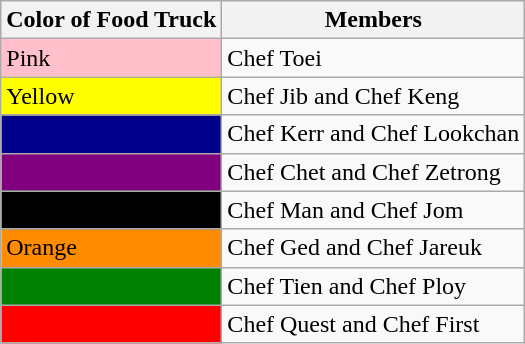<table class="wikitable">
<tr>
<th>Color of Food Truck</th>
<th>Members</th>
</tr>
<tr>
<td style="background:pink;">Pink</td>
<td>Chef Toei</td>
</tr>
<tr>
<td style="background:yellow;">Yellow</td>
<td>Chef Jib and Chef Keng</td>
</tr>
<tr>
<td style="background:darkblue;"></td>
<td>Chef Kerr and Chef Lookchan</td>
</tr>
<tr>
<td style="background:purple;"></td>
<td>Chef Chet and Chef Zetrong</td>
</tr>
<tr>
<td style="background:black;"></td>
<td>Chef Man and Chef Jom</td>
</tr>
<tr>
<td style="background:darkorange;">Orange</td>
<td>Chef Ged and Chef Jareuk</td>
</tr>
<tr>
<td style="background:green;"></td>
<td>Chef Tien and Chef Ploy</td>
</tr>
<tr>
<td style="background:red;"></td>
<td>Chef Quest and Chef First</td>
</tr>
</table>
